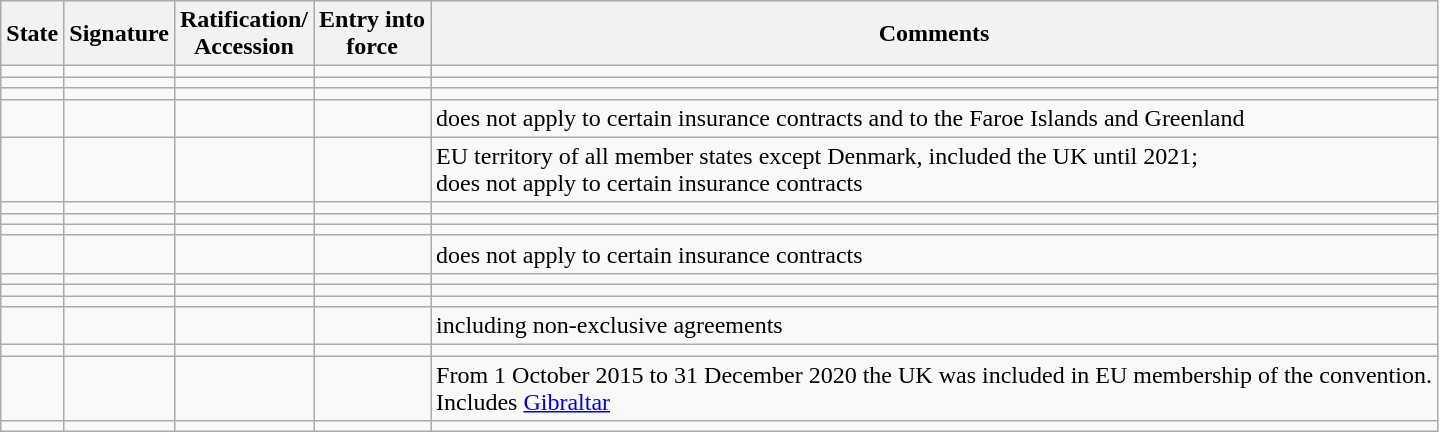<table class="wikitable sortable">
<tr>
<th>State</th>
<th>Signature</th>
<th>Ratification/<br>Accession</th>
<th>Entry into<br>force</th>
<th>Comments</th>
</tr>
<tr>
<td></td>
<td></td>
<td></td>
<td></td>
<td></td>
</tr>
<tr>
<td></td>
<td></td>
<td></td>
<td></td>
<td></td>
</tr>
<tr>
<td></td>
<td></td>
<td></td>
<td></td>
<td></td>
</tr>
<tr>
<td></td>
<td></td>
<td></td>
<td></td>
<td>does not apply to certain insurance contracts and to the Faroe Islands and Greenland</td>
</tr>
<tr>
<td></td>
<td></td>
<td></td>
<td></td>
<td>EU territory of all member states except Denmark, included the UK until 2021;<br>does not apply to certain insurance contracts</td>
</tr>
<tr>
<td></td>
<td></td>
<td></td>
<td></td>
<td></td>
</tr>
<tr>
<td></td>
<td></td>
<td></td>
<td></td>
<td></td>
</tr>
<tr>
<td></td>
<td></td>
<td></td>
<td></td>
<td></td>
</tr>
<tr>
<td></td>
<td></td>
<td></td>
<td></td>
<td>does not apply to certain insurance contracts</td>
</tr>
<tr>
<td></td>
<td></td>
<td></td>
<td></td>
<td></td>
</tr>
<tr>
<td></td>
<td></td>
<td></td>
<td></td>
<td></td>
</tr>
<tr>
<td></td>
<td></td>
<td></td>
<td></td>
<td></td>
</tr>
<tr>
<td></td>
<td></td>
<td></td>
<td></td>
<td>including non-exclusive agreements</td>
</tr>
<tr>
<td></td>
<td></td>
<td></td>
<td></td>
<td></td>
</tr>
<tr>
<td></td>
<td></td>
<td></td>
<td></td>
<td>From 1 October 2015 to 31 December 2020 the UK was included in EU membership of the convention. <br>Includes <a href='#'>Gibraltar</a></td>
</tr>
<tr>
<td></td>
<td></td>
<td></td>
<td></td>
<td></td>
</tr>
</table>
